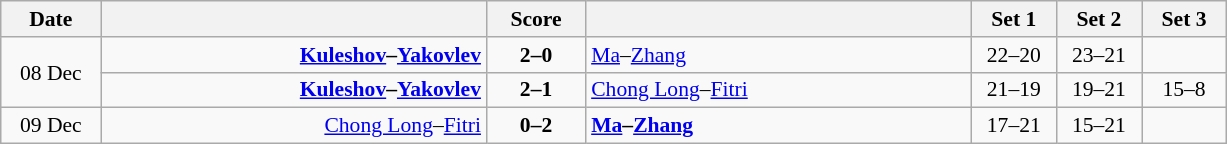<table class="wikitable" style="text-align: center; font-size:90% ">
<tr>
<th width="60">Date</th>
<th align="right" width="250"></th>
<th width="60">Score</th>
<th align="left" width="250"></th>
<th width="50">Set 1</th>
<th width="50">Set 2</th>
<th width="50">Set 3</th>
</tr>
<tr>
<td rowspan=2>08 Dec</td>
<td align=right><strong><a href='#'>Kuleshov</a>–<a href='#'>Yakovlev</a> </strong></td>
<td align=center><strong>2–0</strong></td>
<td align=left> <a href='#'>Ma</a>–<a href='#'>Zhang</a></td>
<td>22–20</td>
<td>23–21</td>
<td></td>
</tr>
<tr>
<td align=right><strong><a href='#'>Kuleshov</a>–<a href='#'>Yakovlev</a> </strong></td>
<td align=center><strong>2–1</strong></td>
<td align=left> <a href='#'>Chong Long</a>–<a href='#'>Fitri</a></td>
<td>21–19</td>
<td>19–21</td>
<td>15–8</td>
</tr>
<tr>
<td>09 Dec</td>
<td align=right><a href='#'>Chong Long</a>–<a href='#'>Fitri</a> </td>
<td align=center><strong>0–2</strong></td>
<td align=left><strong> <a href='#'>Ma</a>–<a href='#'>Zhang</a></strong></td>
<td>17–21</td>
<td>15–21</td>
<td></td>
</tr>
</table>
